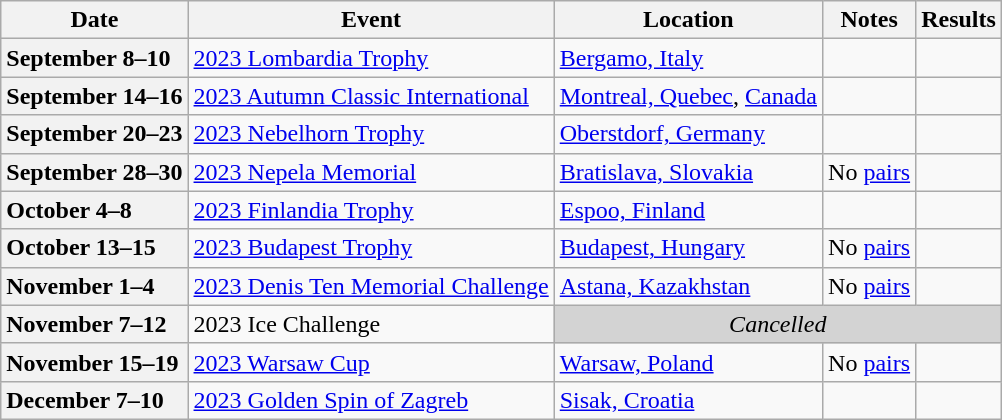<table class="wikitable unsortable" style="text-align:left">
<tr>
<th scope="col">Date</th>
<th scope="col">Event</th>
<th scope="col">Location</th>
<th scope="col">Notes</th>
<th scope="col">Results</th>
</tr>
<tr>
<th scope="row" style="text-align:left">September 8–10</th>
<td> <a href='#'>2023 Lombardia Trophy</a></td>
<td><a href='#'>Bergamo, Italy</a></td>
<td></td>
<td></td>
</tr>
<tr>
<th scope="row" style="text-align:left">September 14–16</th>
<td> <a href='#'>2023 Autumn Classic International</a></td>
<td><a href='#'>Montreal, Quebec</a>, <a href='#'>Canada</a></td>
<td></td>
<td></td>
</tr>
<tr>
<th scope="row" style="text-align:left">September 20–23</th>
<td> <a href='#'>2023 Nebelhorn Trophy</a></td>
<td><a href='#'>Oberstdorf, Germany</a></td>
<td></td>
<td></td>
</tr>
<tr>
<th scope="row" style="text-align:left">September 28–30</th>
<td> <a href='#'>2023 Nepela Memorial</a></td>
<td><a href='#'>Bratislava, Slovakia</a></td>
<td>No <a href='#'>pairs</a></td>
<td></td>
</tr>
<tr>
<th scope="row" style="text-align:left">October 4–8</th>
<td> <a href='#'>2023 Finlandia Trophy</a></td>
<td><a href='#'>Espoo, Finland</a></td>
<td></td>
<td></td>
</tr>
<tr>
<th scope="row" style="text-align:left">October 13–15</th>
<td> <a href='#'>2023 Budapest Trophy</a></td>
<td><a href='#'>Budapest, Hungary</a></td>
<td>No <a href='#'>pairs</a></td>
<td></td>
</tr>
<tr>
<th scope="row" style="text-align:left">November 1–4</th>
<td> <a href='#'>2023 Denis Ten Memorial Challenge</a></td>
<td><a href='#'>Astana, Kazakhstan</a></td>
<td>No <a href='#'>pairs</a></td>
<td></td>
</tr>
<tr>
<th scope="row" style="text-align:left">November 7–12</th>
<td> 2023 Ice Challenge</td>
<td colspan="3" bgcolor="lightgray" style="text-align:center"><em>Cancelled</em></td>
</tr>
<tr>
<th scope="row" style="text-align:left">November 15–19</th>
<td> <a href='#'>2023 Warsaw Cup</a></td>
<td><a href='#'>Warsaw, Poland</a></td>
<td>No <a href='#'>pairs</a></td>
<td></td>
</tr>
<tr>
<th scope="row" style="text-align:left">December 7–10</th>
<td> <a href='#'>2023 Golden Spin of Zagreb</a></td>
<td><a href='#'>Sisak, Croatia</a></td>
<td></td>
<td></td>
</tr>
</table>
